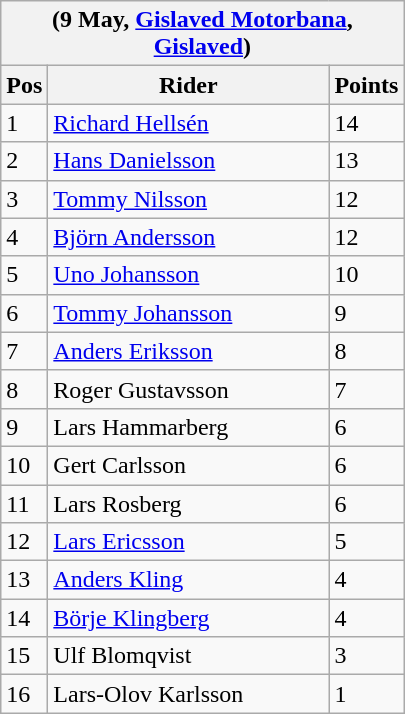<table class="wikitable">
<tr>
<th colspan="6">(9 May, <a href='#'>Gislaved Motorbana</a>, <a href='#'>Gislaved</a>)</th>
</tr>
<tr>
<th width=20>Pos</th>
<th width=180>Rider</th>
<th width=40>Points</th>
</tr>
<tr>
<td>1</td>
<td style="text-align:left;"><a href='#'>Richard Hellsén</a></td>
<td>14</td>
</tr>
<tr>
<td>2</td>
<td style="text-align:left;"><a href='#'>Hans Danielsson</a></td>
<td>13</td>
</tr>
<tr>
<td>3</td>
<td style="text-align:left;"><a href='#'>Tommy Nilsson</a></td>
<td>12</td>
</tr>
<tr>
<td>4</td>
<td style="text-align:left;"><a href='#'>Björn Andersson</a></td>
<td>12</td>
</tr>
<tr>
<td>5</td>
<td style="text-align:left;"><a href='#'>Uno Johansson</a></td>
<td>10</td>
</tr>
<tr>
<td>6</td>
<td style="text-align:left;"><a href='#'>Tommy Johansson</a></td>
<td>9</td>
</tr>
<tr>
<td>7</td>
<td style="text-align:left;"><a href='#'>Anders Eriksson</a></td>
<td>8</td>
</tr>
<tr>
<td>8</td>
<td style="text-align:left;">Roger Gustavsson</td>
<td>7</td>
</tr>
<tr>
<td>9</td>
<td style="text-align:left;">Lars Hammarberg</td>
<td>6</td>
</tr>
<tr>
<td>10</td>
<td style="text-align:left;">Gert Carlsson</td>
<td>6</td>
</tr>
<tr>
<td>11</td>
<td style="text-align:left;">Lars Rosberg</td>
<td>6</td>
</tr>
<tr>
<td>12</td>
<td style="text-align:left;"><a href='#'>Lars Ericsson</a></td>
<td>5</td>
</tr>
<tr>
<td>13</td>
<td style="text-align:left;"><a href='#'>Anders Kling</a></td>
<td>4</td>
</tr>
<tr>
<td>14</td>
<td style="text-align:left;"><a href='#'>Börje Klingberg</a></td>
<td>4</td>
</tr>
<tr>
<td>15</td>
<td style="text-align:left;">Ulf Blomqvist</td>
<td>3</td>
</tr>
<tr>
<td>16</td>
<td style="text-align:left;">Lars-Olov Karlsson</td>
<td>1</td>
</tr>
</table>
